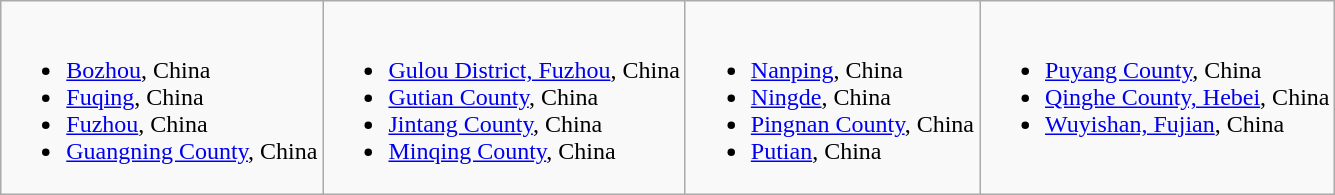<table class="wikitable">
<tr valign="top">
<td><br><ul><li><a href='#'>Bozhou</a>, China</li><li><a href='#'>Fuqing</a>, China</li><li><a href='#'>Fuzhou</a>, China</li><li><a href='#'>Guangning County</a>, China</li></ul></td>
<td><br><ul><li><a href='#'>Gulou District, Fuzhou</a>, China</li><li><a href='#'>Gutian County</a>, China</li><li><a href='#'>Jintang County</a>, China</li><li><a href='#'>Minqing County</a>, China</li></ul></td>
<td><br><ul><li><a href='#'>Nanping</a>, China</li><li><a href='#'>Ningde</a>, China</li><li><a href='#'>Pingnan County</a>, China</li><li><a href='#'>Putian</a>, China</li></ul></td>
<td><br><ul><li><a href='#'>Puyang County</a>, China</li><li><a href='#'>Qinghe County, Hebei</a>, China</li><li><a href='#'>Wuyishan, Fujian</a>, China</li></ul></td>
</tr>
</table>
